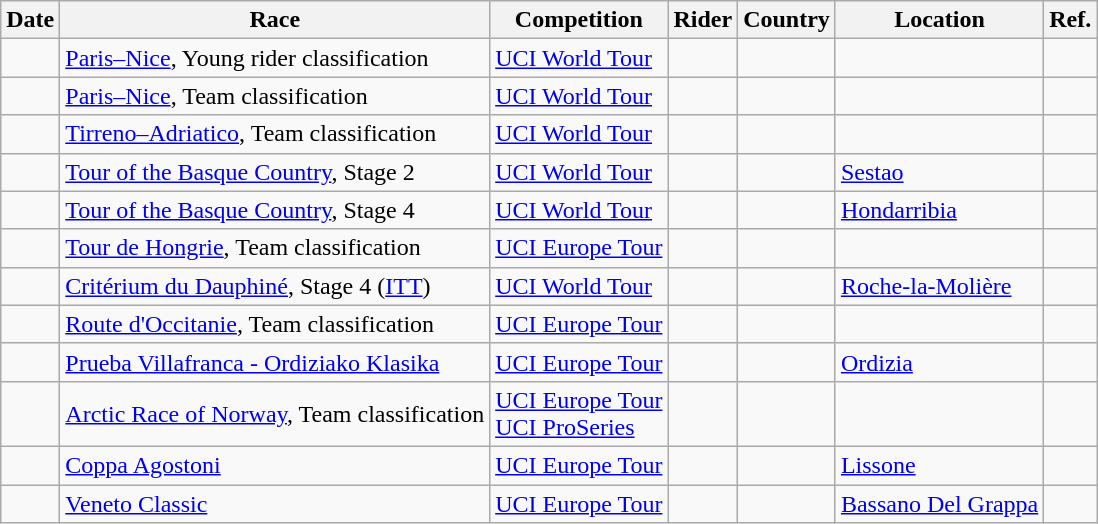<table class="wikitable sortable">
<tr>
<th>Date</th>
<th>Race</th>
<th>Competition</th>
<th>Rider</th>
<th>Country</th>
<th>Location</th>
<th class="unsortable">Ref.</th>
</tr>
<tr>
<td></td>
<td><a href='#'>Paris–Nice</a>, Young rider classification</td>
<td><a href='#'>UCI World Tour</a></td>
<td></td>
<td></td>
<td></td>
<td align="center"></td>
</tr>
<tr>
<td></td>
<td><a href='#'>Paris–Nice</a>, Team classification</td>
<td><a href='#'>UCI World Tour</a></td>
<td align="center"></td>
<td></td>
<td></td>
<td align="center"></td>
</tr>
<tr>
<td></td>
<td><a href='#'>Tirreno–Adriatico</a>, Team classification</td>
<td><a href='#'>UCI World Tour</a></td>
<td align="center"></td>
<td></td>
<td></td>
<td align="center"></td>
</tr>
<tr>
<td></td>
<td><a href='#'>Tour of the Basque Country</a>, Stage 2</td>
<td><a href='#'>UCI World Tour</a></td>
<td></td>
<td></td>
<td><a href='#'>Sestao</a></td>
<td align="center"></td>
</tr>
<tr>
<td></td>
<td><a href='#'>Tour of the Basque Country</a>, Stage 4</td>
<td><a href='#'>UCI World Tour</a></td>
<td></td>
<td></td>
<td><a href='#'>Hondarribia</a></td>
<td align="center"></td>
</tr>
<tr>
<td></td>
<td><a href='#'>Tour de Hongrie</a>, Team classification</td>
<td><a href='#'>UCI Europe Tour</a></td>
<td align="center"></td>
<td></td>
<td></td>
<td align="center"></td>
</tr>
<tr>
<td></td>
<td><a href='#'>Critérium du Dauphiné</a>, Stage 4 (<a href='#'>ITT</a>)</td>
<td><a href='#'>UCI World Tour</a></td>
<td></td>
<td></td>
<td><a href='#'>Roche-la-Molière</a></td>
<td align="center"></td>
</tr>
<tr>
<td></td>
<td><a href='#'>Route d'Occitanie</a>, Team classification</td>
<td><a href='#'>UCI Europe Tour</a></td>
<td align="center"></td>
<td></td>
<td></td>
<td align="center"></td>
</tr>
<tr>
<td></td>
<td><a href='#'>Prueba Villafranca - Ordiziako Klasika</a></td>
<td><a href='#'>UCI Europe Tour</a></td>
<td></td>
<td></td>
<td><a href='#'>Ordizia</a></td>
<td align="center"></td>
</tr>
<tr>
<td></td>
<td><a href='#'>Arctic Race of Norway</a>, Team classification</td>
<td><a href='#'>UCI Europe Tour</a> <br> <a href='#'>UCI ProSeries</a></td>
<td align="center"></td>
<td></td>
<td></td>
<td align="center"></td>
</tr>
<tr>
<td></td>
<td><a href='#'>Coppa Agostoni</a></td>
<td><a href='#'>UCI Europe Tour</a></td>
<td></td>
<td></td>
<td><a href='#'>Lissone</a></td>
<td align="center"></td>
</tr>
<tr>
<td></td>
<td><a href='#'>Veneto Classic</a></td>
<td><a href='#'>UCI Europe Tour</a></td>
<td></td>
<td></td>
<td><a href='#'>Bassano Del Grappa</a></td>
<td align="center"></td>
</tr>
</table>
